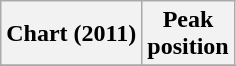<table class="wikitable sortable">
<tr>
<th>Chart (2011)</th>
<th>Peak<br>position</th>
</tr>
<tr>
</tr>
</table>
